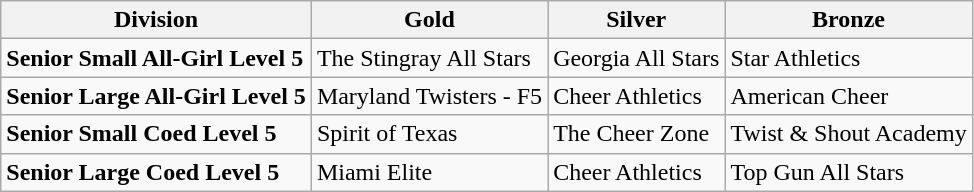<table class="wikitable">
<tr>
<th><strong>Division</strong></th>
<th><strong>Gold</strong></th>
<th><strong>Silver</strong></th>
<th><strong>Bronze</strong></th>
</tr>
<tr>
<td><strong>Senior Small All-Girl Level 5</strong></td>
<td>The Stingray All Stars</td>
<td>Georgia All Stars</td>
<td>Star Athletics</td>
</tr>
<tr>
<td><strong>Senior Large All-Girl Level 5</strong></td>
<td>Maryland Twisters - F5</td>
<td>Cheer Athletics</td>
<td>American Cheer</td>
</tr>
<tr>
<td><strong>Senior Small Coed Level 5</strong></td>
<td>Spirit of Texas</td>
<td>The Cheer Zone</td>
<td>Twist & Shout Academy</td>
</tr>
<tr>
<td><strong>Senior Large Coed Level 5</strong></td>
<td>Miami Elite</td>
<td>Cheer Athletics</td>
<td>Top Gun All Stars</td>
</tr>
</table>
